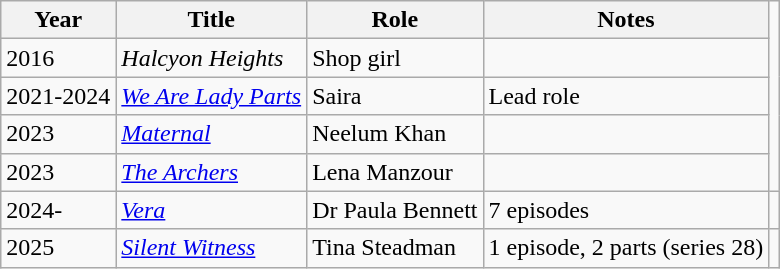<table class="wikitable sortable">
<tr>
<th>Year</th>
<th>Title</th>
<th>Role</th>
<th class="unsortable">Notes</th>
</tr>
<tr>
<td>2016</td>
<td><em>Halcyon Heights</em></td>
<td>Shop girl</td>
<td></td>
</tr>
<tr>
<td>2021-2024</td>
<td><em><a href='#'>We Are Lady Parts</a></em></td>
<td>Saira</td>
<td>Lead role</td>
</tr>
<tr>
<td>2023</td>
<td><em><a href='#'>Maternal</a></em></td>
<td>Neelum Khan</td>
<td></td>
</tr>
<tr>
<td>2023</td>
<td><em><a href='#'>The Archers</a></em></td>
<td>Lena Manzour</td>
<td></td>
</tr>
<tr>
<td>2024-</td>
<td><em><a href='#'>Vera</a></em></td>
<td>Dr Paula Bennett</td>
<td>7 episodes</td>
<td></td>
</tr>
<tr>
<td>2025</td>
<td><em><a href='#'>Silent Witness</a></td>
<td>Tina Steadman</td>
<td>1 episode, 2 parts (series 28)</td>
</tr>
</table>
